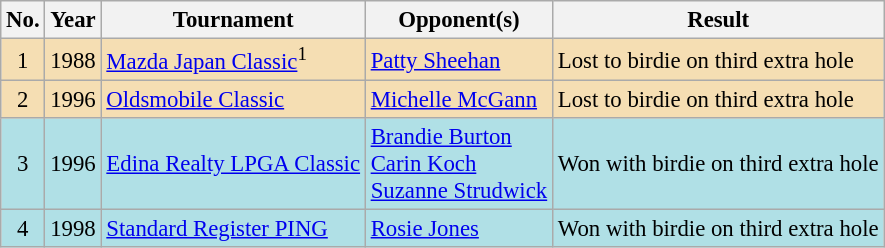<table class="wikitable" style="font-size:95%;">
<tr>
<th>No.</th>
<th>Year</th>
<th>Tournament</th>
<th>Opponent(s)</th>
<th>Result</th>
</tr>
<tr style="background:#F5DEB3;">
<td align=center>1</td>
<td align=center>1988</td>
<td><a href='#'>Mazda Japan Classic</a><sup>1</sup></td>
<td> <a href='#'>Patty Sheehan</a></td>
<td>Lost to birdie on third extra hole</td>
</tr>
<tr style="background:#F5DEB3;">
<td align=center>2</td>
<td align=center>1996</td>
<td><a href='#'>Oldsmobile Classic</a></td>
<td> <a href='#'>Michelle McGann</a></td>
<td>Lost to birdie on third extra hole</td>
</tr>
<tr style="background:#B0E0E6;">
<td align=center>3</td>
<td align=center>1996</td>
<td><a href='#'>Edina Realty LPGA Classic</a></td>
<td> <a href='#'>Brandie Burton</a><br> <a href='#'>Carin Koch</a><br> <a href='#'>Suzanne Strudwick</a></td>
<td>Won with birdie on third extra hole</td>
</tr>
<tr style="background:#B0E0E6;">
<td align=center>4</td>
<td align=center>1998</td>
<td><a href='#'>Standard Register PING</a></td>
<td> <a href='#'>Rosie Jones</a></td>
<td>Won with birdie on third extra hole</td>
</tr>
</table>
